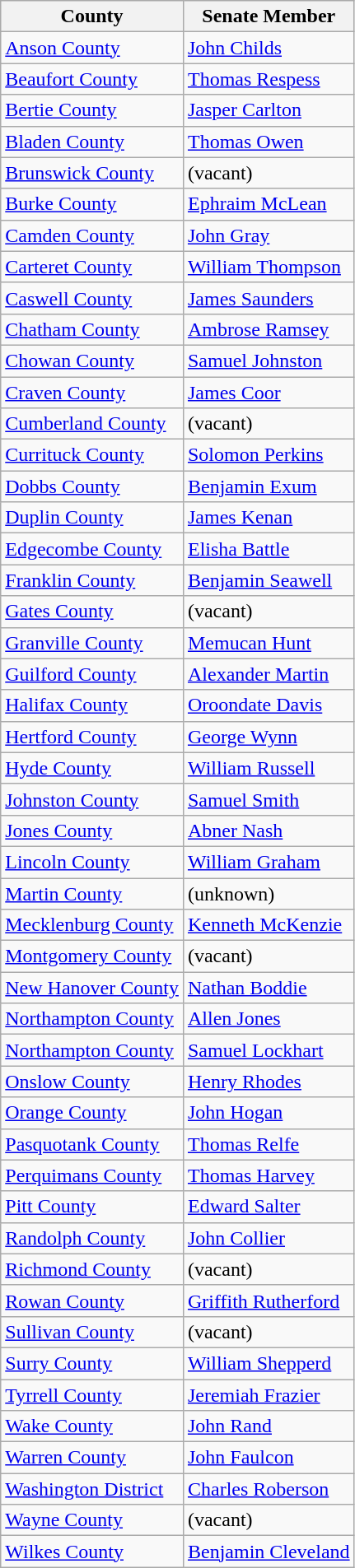<table class="wikitable sortable mw-datatable">
<tr>
<th>County</th>
<th>Senate Member</th>
</tr>
<tr>
<td><a href='#'>Anson County</a></td>
<td data-sort-value="Childs, John"><a href='#'>John Childs</a></td>
</tr>
<tr>
<td><a href='#'>Beaufort County</a></td>
<td data-sort-value="Respess, Thomas"><a href='#'>Thomas Respess</a></td>
</tr>
<tr>
<td><a href='#'>Bertie County</a></td>
<td data-sort-value="Carlton, Jasper"><a href='#'>Jasper Carlton</a></td>
</tr>
<tr>
<td><a href='#'>Bladen County</a></td>
<td data-sort-value="Owen, Thomas"><a href='#'>Thomas Owen</a></td>
</tr>
<tr>
<td><a href='#'>Brunswick County</a></td>
<td data-sort-value="(vacant)">(vacant)</td>
</tr>
<tr>
<td><a href='#'>Burke County</a></td>
<td data-sort-value="McLean, Ephraim"><a href='#'>Ephraim McLean</a></td>
</tr>
<tr>
<td><a href='#'>Camden County</a></td>
<td data-sort-value="Gray, John"><a href='#'>John Gray</a></td>
</tr>
<tr>
<td><a href='#'>Carteret County</a></td>
<td data-sort-value="Thompson, William"><a href='#'>William Thompson</a></td>
</tr>
<tr>
<td><a href='#'>Caswell County</a></td>
<td data-sort-value="Saunders, James"><a href='#'>James Saunders</a></td>
</tr>
<tr>
<td><a href='#'>Chatham County</a></td>
<td data-sort-value="Ramsey, Ambrose"><a href='#'>Ambrose Ramsey</a></td>
</tr>
<tr>
<td><a href='#'>Chowan County</a></td>
<td data-sort-value="Johnston, Samuel"><a href='#'>Samuel Johnston</a></td>
</tr>
<tr>
<td><a href='#'>Craven County</a></td>
<td data-sort-value="Coor, James"><a href='#'>James Coor</a></td>
</tr>
<tr>
<td><a href='#'>Cumberland County</a></td>
<td data-sort-value="(vacant)">(vacant)</td>
</tr>
<tr>
<td><a href='#'>Currituck County</a></td>
<td data-sort-value="Perkins, Solomon"><a href='#'>Solomon Perkins</a></td>
</tr>
<tr>
<td><a href='#'>Dobbs County</a></td>
<td data-sort-value="Exum, Benjamin"><a href='#'>Benjamin Exum</a></td>
</tr>
<tr>
<td><a href='#'>Duplin County</a></td>
<td data-sort-value="Kenan, James"><a href='#'>James Kenan</a></td>
</tr>
<tr>
<td><a href='#'>Edgecombe County</a></td>
<td data-sort-value="Battle, Elisha"><a href='#'>Elisha Battle</a></td>
</tr>
<tr>
<td><a href='#'>Franklin County</a></td>
<td data-sort-value="Seawell, Benjamin"><a href='#'>Benjamin Seawell</a></td>
</tr>
<tr>
<td><a href='#'>Gates County</a></td>
<td data-sort-value="(vacant)">(vacant)</td>
</tr>
<tr>
<td><a href='#'>Granville County</a></td>
<td data-sort-value="Hunt, Memucan"><a href='#'>Memucan Hunt</a></td>
</tr>
<tr>
<td><a href='#'>Guilford County</a></td>
<td data-sort-value="Martin, Alexander"><a href='#'>Alexander Martin</a></td>
</tr>
<tr>
<td><a href='#'>Halifax County</a></td>
<td data-sort-value="Davis, Oroondate"><a href='#'>Oroondate Davis</a></td>
</tr>
<tr>
<td><a href='#'>Hertford County</a></td>
<td data-sort-value="Wynn, George"><a href='#'>George Wynn</a></td>
</tr>
<tr>
<td><a href='#'>Hyde County</a></td>
<td data-sort-value="Russell, William"><a href='#'>William Russell</a></td>
</tr>
<tr>
<td><a href='#'>Johnston County</a></td>
<td data-sort-value="Smith, Samuel"><a href='#'>Samuel Smith</a></td>
</tr>
<tr>
<td><a href='#'>Jones County</a></td>
<td data-sort-value="Nash, Abner"><a href='#'>Abner Nash</a></td>
</tr>
<tr>
<td><a href='#'>Lincoln County</a></td>
<td data-sort-value="Graham, William"><a href='#'>William Graham</a></td>
</tr>
<tr>
<td><a href='#'>Martin County</a></td>
<td data-sort-value="(unknown)">(unknown)</td>
</tr>
<tr>
<td><a href='#'>Mecklenburg County</a></td>
<td data-sort-value="McKenzie, Kenneth"><a href='#'>Kenneth McKenzie</a></td>
</tr>
<tr>
<td><a href='#'>Montgomery County</a></td>
<td data-sort-value="(vacant)">(vacant)</td>
</tr>
<tr>
<td><a href='#'>New Hanover County</a></td>
<td data-sort-value="Boddie, Nathan"><a href='#'>Nathan Boddie</a></td>
</tr>
<tr>
<td><a href='#'>Northampton County</a></td>
<td data-sort-value="Jones, Allen"><a href='#'>Allen Jones</a></td>
</tr>
<tr>
<td><a href='#'>Northampton County</a></td>
<td data-sort-value="Lockhart, Samuel"><a href='#'>Samuel Lockhart</a></td>
</tr>
<tr>
<td><a href='#'>Onslow County</a></td>
<td data-sort-value="Rhodes, Henry"><a href='#'>Henry Rhodes</a></td>
</tr>
<tr>
<td><a href='#'>Orange County</a></td>
<td data-sort-value="Hogan, John"><a href='#'>John Hogan</a></td>
</tr>
<tr>
<td><a href='#'>Pasquotank County</a></td>
<td data-sort-value="Relfe, Thomas"><a href='#'>Thomas Relfe</a></td>
</tr>
<tr>
<td><a href='#'>Perquimans County</a></td>
<td data-sort-value="Harvey, Thomas"><a href='#'>Thomas Harvey</a></td>
</tr>
<tr>
<td><a href='#'>Pitt County</a></td>
<td data-sort-value="Salter, Edward"><a href='#'>Edward Salter</a></td>
</tr>
<tr>
<td><a href='#'>Randolph County</a></td>
<td data-sort-value="Collier, John"><a href='#'>John Collier</a></td>
</tr>
<tr>
<td><a href='#'>Richmond County</a></td>
<td data-sort-value="(vacant)">(vacant)</td>
</tr>
<tr>
<td><a href='#'>Rowan County</a></td>
<td data-sort-value="Rutherford, Griffith"><a href='#'>Griffith Rutherford</a></td>
</tr>
<tr>
<td><a href='#'>Sullivan County</a></td>
<td data-sort-value="(vacant)">(vacant)</td>
</tr>
<tr>
<td><a href='#'>Surry County</a></td>
<td data-sort-value="Shepperd, William"><a href='#'>William Shepperd</a></td>
</tr>
<tr>
<td><a href='#'>Tyrrell County</a></td>
<td data-sort-value="Frazier, Jeremiah"><a href='#'>Jeremiah Frazier</a></td>
</tr>
<tr>
<td><a href='#'>Wake County</a></td>
<td data-sort-value="Rand, John"><a href='#'>John Rand</a></td>
</tr>
<tr>
<td><a href='#'>Warren County</a></td>
<td data-sort-value="Faulcon, John"><a href='#'>John Faulcon</a></td>
</tr>
<tr>
<td><a href='#'>Washington District</a></td>
<td data-sort-value="Roberson, Charles"><a href='#'>Charles Roberson</a></td>
</tr>
<tr>
<td><a href='#'>Wayne County</a></td>
<td data-sort-value="(vacant)">(vacant)</td>
</tr>
<tr>
<td><a href='#'>Wilkes County</a></td>
<td data-sort-value="Cleveland, Benjamin"><a href='#'>Benjamin Cleveland</a></td>
</tr>
</table>
